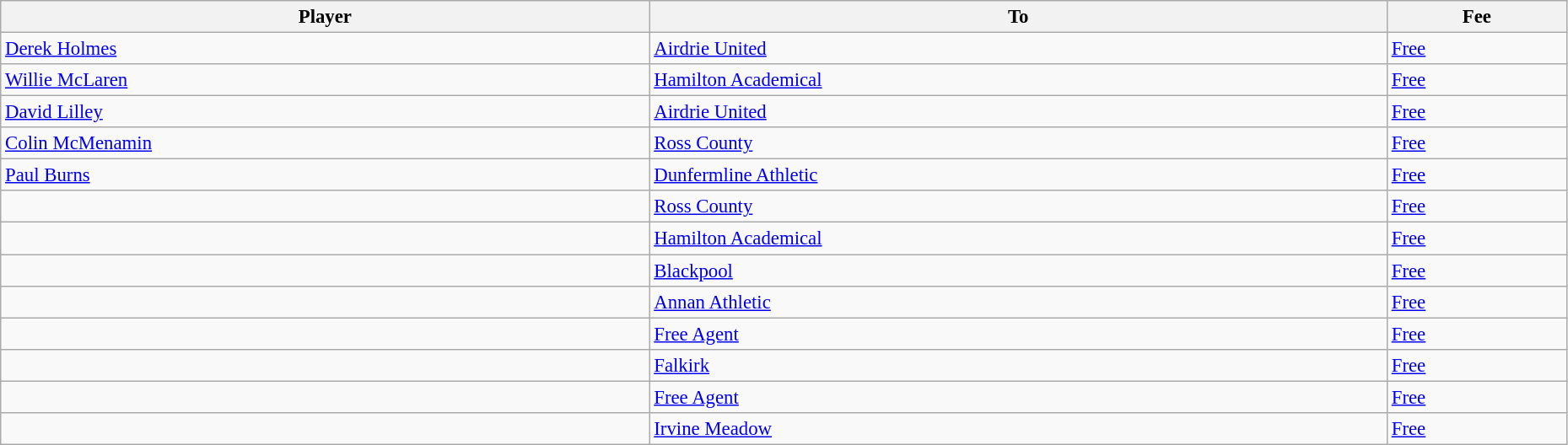<table class="wikitable" style="text-align:center; font-size:95%;width:98%; text-align:left">
<tr>
<th>Player</th>
<th>To</th>
<th>Fee</th>
</tr>
<tr>
<td><a href='#'>Derek Holmes</a></td>
<td><a href='#'>Airdrie United</a></td>
<td><a href='#'>Free</a></td>
</tr>
<tr>
<td><a href='#'>Willie McLaren</a></td>
<td><a href='#'>Hamilton Academical</a></td>
<td><a href='#'>Free</a></td>
</tr>
<tr>
<td><a href='#'>David Lilley</a></td>
<td><a href='#'>Airdrie United</a></td>
<td><a href='#'>Free</a></td>
</tr>
<tr>
<td><a href='#'>Colin McMenamin</a></td>
<td><a href='#'>Ross County</a></td>
<td><a href='#'>Free</a></td>
</tr>
<tr>
<td><a href='#'>Paul Burns</a></td>
<td><a href='#'>Dunfermline Athletic</a></td>
<td><a href='#'>Free</a></td>
</tr>
<tr>
<td></td>
<td><a href='#'>Ross County</a></td>
<td><a href='#'>Free</a></td>
</tr>
<tr>
<td></td>
<td><a href='#'>Hamilton Academical</a></td>
<td><a href='#'>Free</a></td>
</tr>
<tr>
<td></td>
<td><a href='#'>Blackpool</a></td>
<td><a href='#'>Free</a></td>
</tr>
<tr>
<td></td>
<td><a href='#'>Annan Athletic</a></td>
<td><a href='#'>Free</a></td>
</tr>
<tr>
<td></td>
<td><a href='#'>Free Agent</a></td>
<td><a href='#'>Free</a></td>
</tr>
<tr>
<td></td>
<td><a href='#'>Falkirk</a></td>
<td><a href='#'>Free</a></td>
</tr>
<tr>
<td></td>
<td><a href='#'>Free Agent</a></td>
<td><a href='#'>Free</a></td>
</tr>
<tr>
<td></td>
<td><a href='#'>Irvine Meadow</a></td>
<td><a href='#'>Free</a></td>
</tr>
</table>
